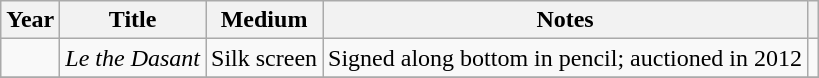<table class="wikitable sortable">
<tr>
<th>Year</th>
<th>Title</th>
<th>Medium</th>
<th>Notes</th>
<th class="unsortable"></th>
</tr>
<tr>
<td></td>
<td><em>Le the Dasant</em></td>
<td>Silk screen</td>
<td>Signed along bottom in pencil; auctioned in 2012</td>
<td align="center"></td>
</tr>
<tr>
</tr>
</table>
